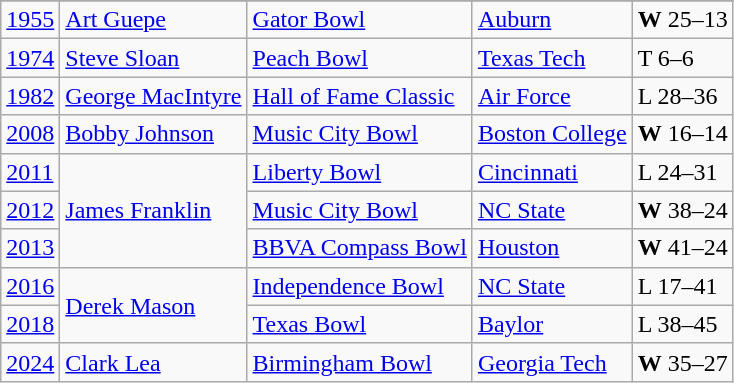<table class="wikitable">
<tr>
</tr>
<tr>
<td><a href='#'>1955</a></td>
<td><a href='#'>Art Guepe</a></td>
<td><a href='#'>Gator Bowl</a></td>
<td><a href='#'>Auburn</a></td>
<td><strong>W</strong> 25–13</td>
</tr>
<tr>
<td><a href='#'>1974</a></td>
<td><a href='#'>Steve Sloan</a></td>
<td><a href='#'>Peach Bowl</a></td>
<td><a href='#'>Texas Tech</a></td>
<td>T 6–6</td>
</tr>
<tr>
<td><a href='#'>1982</a></td>
<td><a href='#'>George MacIntyre</a></td>
<td><a href='#'>Hall of Fame Classic</a></td>
<td><a href='#'>Air Force</a></td>
<td>L 28–36</td>
</tr>
<tr>
<td><a href='#'>2008</a></td>
<td><a href='#'>Bobby Johnson</a></td>
<td><a href='#'>Music City Bowl</a></td>
<td><a href='#'>Boston College</a></td>
<td><strong>W</strong> 16–14</td>
</tr>
<tr>
<td><a href='#'>2011</a></td>
<td rowspan="3"><a href='#'>James Franklin</a></td>
<td><a href='#'>Liberty Bowl</a></td>
<td><a href='#'>Cincinnati</a></td>
<td>L 24–31</td>
</tr>
<tr>
<td><a href='#'>2012</a></td>
<td><a href='#'>Music City Bowl</a></td>
<td><a href='#'>NC State</a></td>
<td><strong>W</strong> 38–24</td>
</tr>
<tr>
<td><a href='#'>2013</a></td>
<td><a href='#'>BBVA Compass Bowl</a></td>
<td><a href='#'>Houston</a></td>
<td><strong>W</strong> 41–24</td>
</tr>
<tr>
<td><a href='#'>2016</a></td>
<td rowspan="2"><a href='#'>Derek Mason</a></td>
<td><a href='#'>Independence Bowl</a></td>
<td><a href='#'>NC State</a></td>
<td>L 17–41</td>
</tr>
<tr>
<td><a href='#'>2018</a></td>
<td><a href='#'>Texas Bowl</a></td>
<td><a href='#'>Baylor</a></td>
<td>L 38–45</td>
</tr>
<tr>
<td><a href='#'>2024</a></td>
<td><a href='#'>Clark Lea</a></td>
<td><a href='#'>Birmingham Bowl</a></td>
<td><a href='#'>Georgia Tech</a></td>
<td><strong>W</strong> 35–27</td>
</tr>
</table>
